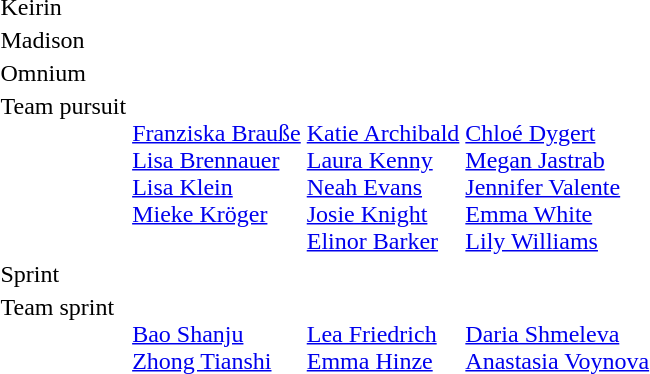<table>
<tr>
<td>Keirin<br></td>
<td></td>
<td></td>
<td></td>
</tr>
<tr>
<td>Madison<br></td>
<td></td>
<td></td>
<td></td>
</tr>
<tr>
<td>Omnium<br></td>
<td></td>
<td></td>
<td></td>
</tr>
<tr valign="top">
<td>Team pursuit<br></td>
<td><br><a href='#'>Franziska Brauße</a><br><a href='#'>Lisa Brennauer</a><br><a href='#'>Lisa Klein</a><br><a href='#'>Mieke Kröger</a></td>
<td><br><a href='#'>Katie Archibald</a><br><a href='#'>Laura Kenny</a><br><a href='#'>Neah Evans</a><br><a href='#'>Josie Knight</a><br><a href='#'>Elinor Barker</a></td>
<td><br><a href='#'>Chloé Dygert</a><br><a href='#'>Megan Jastrab</a><br><a href='#'>Jennifer Valente</a><br><a href='#'>Emma White</a><br><a href='#'>Lily Williams</a></td>
</tr>
<tr>
<td>Sprint<br></td>
<td></td>
<td></td>
<td></td>
</tr>
<tr valign="top">
<td>Team sprint<br></td>
<td><br><a href='#'>Bao Shanju</a><br><a href='#'>Zhong Tianshi</a></td>
<td><br><a href='#'>Lea Friedrich</a><br><a href='#'>Emma Hinze</a></td>
<td><br><a href='#'>Daria Shmeleva</a><br><a href='#'>Anastasia Voynova</a></td>
</tr>
<tr>
</tr>
</table>
